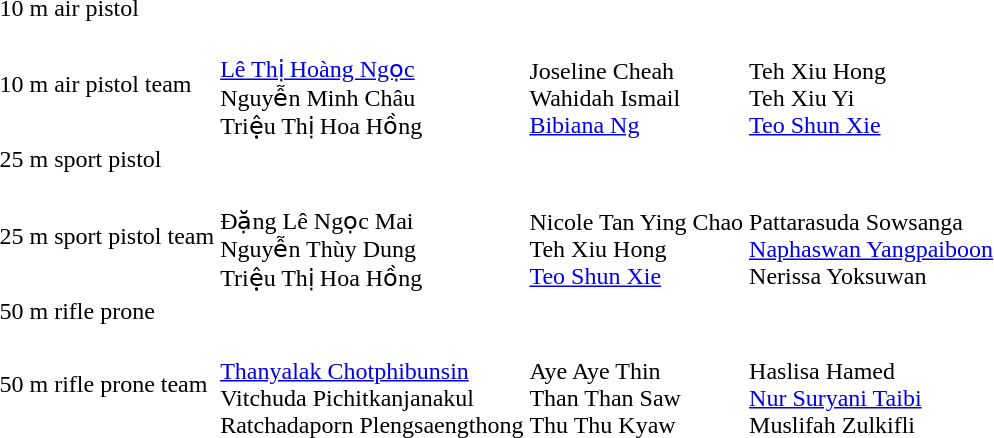<table>
<tr>
<td>10 m air pistol<br></td>
<td></td>
<td></td>
<td></td>
</tr>
<tr>
<td>10 m air pistol team<br></td>
<td><br><a href='#'>Lê Thị Hoàng Ngọc</a><br>Nguyễn Minh Châu<br>Triệu Thị Hoa Hồng</td>
<td><br>Joseline Cheah<br>Wahidah Ismail<br><a href='#'>Bibiana Ng</a></td>
<td><br>Teh Xiu Hong<br>Teh Xiu Yi<br><a href='#'>Teo Shun Xie</a></td>
</tr>
<tr>
<td>25 m sport pistol<br></td>
<td></td>
<td nowrap></td>
<td></td>
</tr>
<tr>
<td>25 m sport pistol team<br></td>
<td><br>Đặng Lê Ngọc Mai<br>Nguyễn Thùy Dung<br>Triệu Thị Hoa Hồng</td>
<td><br>Nicole Tan Ying Chao<br>Teh Xiu Hong<br><a href='#'>Teo Shun Xie</a></td>
<td><br>Pattarasuda Sowsanga<br><a href='#'>Naphaswan Yangpaiboon</a><br>Nerissa Yoksuwan</td>
</tr>
<tr>
<td>50 m rifle prone<br></td>
<td></td>
<td></td>
<td nowrap></td>
</tr>
<tr>
<td>50 m rifle prone team<br></td>
<td nowrap><br><a href='#'>Thanyalak Chotphibunsin</a><br>Vitchuda Pichitkanjanakul<br>Ratchadaporn Plengsaengthong</td>
<td><br>Aye Aye Thin<br>Than Than Saw<br>Thu Thu Kyaw</td>
<td><br>Haslisa Hamed<br><a href='#'>Nur Suryani Taibi</a><br>Muslifah Zulkifli</td>
</tr>
</table>
